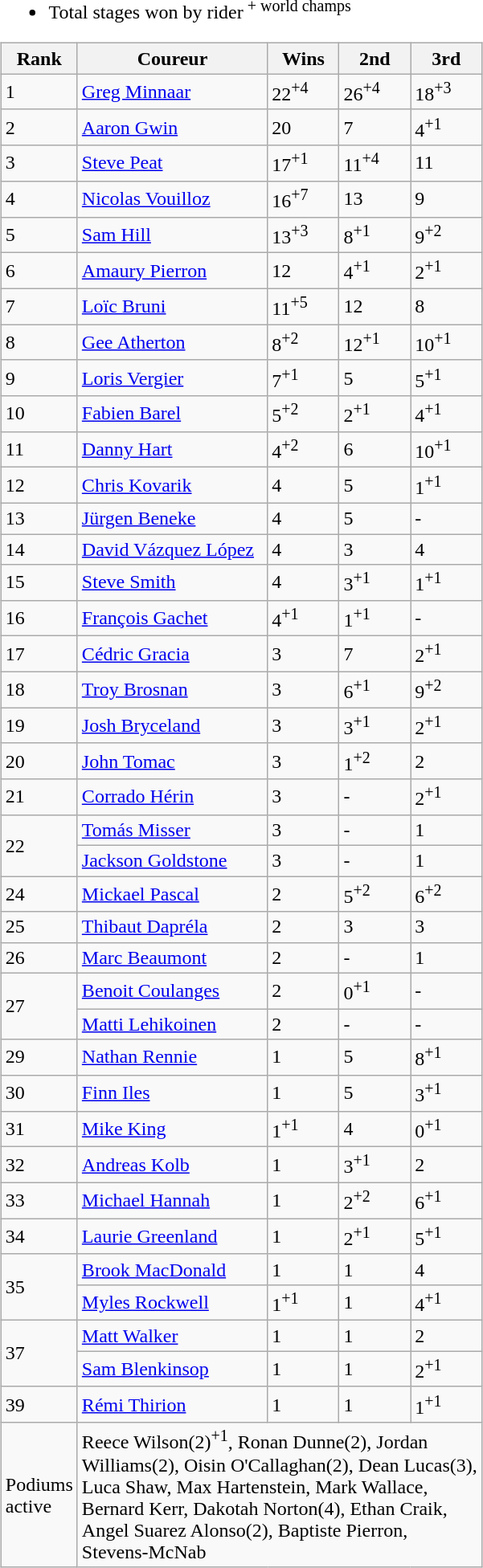<table>
<tr>
<td><br><ul><li>Total stages won by rider<sup> + world champs</sup></li></ul><table class="wikitable" style="width:400px;" style="text-align:center">
<tr>
<th style="width:15%;" class="hintergrundfarbe6">Rank</th>
<th style="width:40%;" class="hintergrundfarbe6">Coureur</th>
<th style="width:15%;" class="hintergrundfarbe6">Wins</th>
<th style="width:15%;" class="hintergrundfarbe6">2nd</th>
<th style="width:15%;" class="hintergrundfarbe6">3rd</th>
</tr>
<tr>
<td>1</td>
<td align="left"> <a href='#'>Greg Minnaar</a></td>
<td>22<sup>+4</sup></td>
<td>26<sup>+4</sup></td>
<td>18<sup>+3</sup></td>
</tr>
<tr>
<td>2</td>
<td align="left"> <a href='#'>Aaron Gwin</a></td>
<td>20</td>
<td>7</td>
<td>4<sup>+1</sup></td>
</tr>
<tr>
<td>3</td>
<td align="left"> <a href='#'>Steve Peat</a></td>
<td>17<sup>+1</sup></td>
<td>11<sup>+4</sup></td>
<td>11</td>
</tr>
<tr>
<td>4</td>
<td align="left"> <a href='#'>Nicolas Vouilloz</a></td>
<td>16<sup>+7</sup></td>
<td>13</td>
<td>9</td>
</tr>
<tr>
<td>5</td>
<td align="left"> <a href='#'>Sam Hill</a></td>
<td>13<sup>+3</sup></td>
<td>8<sup>+1</sup></td>
<td>9<sup>+2</sup></td>
</tr>
<tr>
<td>6</td>
<td align="left"> <a href='#'>Amaury Pierron</a></td>
<td>12</td>
<td>4<sup>+1</sup></td>
<td>2<sup>+1</sup></td>
</tr>
<tr>
<td>7</td>
<td align="left"> <a href='#'>Loïc Bruni</a></td>
<td>11<sup>+5</sup></td>
<td>12</td>
<td>8</td>
</tr>
<tr>
<td>8</td>
<td align="left"> <a href='#'>Gee Atherton</a></td>
<td>8<sup>+2</sup></td>
<td>12<sup>+1</sup></td>
<td>10<sup>+1</sup></td>
</tr>
<tr>
<td>9</td>
<td align="left"> <a href='#'>Loris Vergier</a></td>
<td>7<sup>+1</sup></td>
<td>5</td>
<td>5<sup>+1</sup></td>
</tr>
<tr>
<td>10</td>
<td align="left"> <a href='#'>Fabien Barel</a></td>
<td>5<sup>+2</sup></td>
<td>2<sup>+1</sup></td>
<td>4<sup>+1</sup></td>
</tr>
<tr>
<td>11</td>
<td align="left"> <a href='#'>Danny Hart</a></td>
<td>4<sup>+2</sup></td>
<td>6</td>
<td>10<sup>+1</sup></td>
</tr>
<tr>
<td>12</td>
<td align="left"> <a href='#'>Chris Kovarik</a></td>
<td>4</td>
<td>5</td>
<td>1<sup>+1</sup></td>
</tr>
<tr>
<td>13</td>
<td align="left"> <a href='#'>Jürgen Beneke</a></td>
<td>4</td>
<td>5</td>
<td>-</td>
</tr>
<tr>
<td>14</td>
<td align="left"> <a href='#'>David Vázquez López</a></td>
<td>4</td>
<td>3</td>
<td>4</td>
</tr>
<tr>
<td>15</td>
<td align="left"> <a href='#'>Steve Smith</a></td>
<td>4</td>
<td>3<sup>+1</sup></td>
<td>1<sup>+1</sup></td>
</tr>
<tr>
<td>16</td>
<td align="left"> <a href='#'>François Gachet</a></td>
<td>4<sup>+1</sup></td>
<td>1<sup>+1</sup></td>
<td>-</td>
</tr>
<tr>
<td>17</td>
<td align="left"> <a href='#'>Cédric Gracia</a></td>
<td>3</td>
<td>7</td>
<td>2<sup>+1</sup></td>
</tr>
<tr>
<td>18</td>
<td align="left"> <a href='#'>Troy Brosnan</a></td>
<td>3</td>
<td>6<sup>+1</sup></td>
<td>9<sup>+2</sup></td>
</tr>
<tr>
<td>19</td>
<td align="left"> <a href='#'>Josh Bryceland</a></td>
<td>3</td>
<td>3<sup>+1</sup></td>
<td>2<sup>+1</sup></td>
</tr>
<tr>
<td>20</td>
<td align="left"> <a href='#'>John Tomac</a></td>
<td>3</td>
<td>1<sup>+2</sup></td>
<td>2</td>
</tr>
<tr>
<td>21</td>
<td align="left"> <a href='#'>Corrado Hérin</a></td>
<td>3</td>
<td>-</td>
<td>2<sup>+1</sup></td>
</tr>
<tr>
<td rowspan=2>22</td>
<td align="left"> <a href='#'>Tomás Misser</a></td>
<td>3</td>
<td>-</td>
<td>1</td>
</tr>
<tr>
<td align="left"> <a href='#'>Jackson Goldstone</a></td>
<td>3</td>
<td>-</td>
<td>1</td>
</tr>
<tr>
<td>24</td>
<td align="left"> <a href='#'>Mickael Pascal</a></td>
<td>2</td>
<td>5<sup>+2</sup></td>
<td>6<sup>+2</sup></td>
</tr>
<tr>
<td>25</td>
<td align="left"> <a href='#'>Thibaut Dapréla</a></td>
<td>2</td>
<td>3</td>
<td>3</td>
</tr>
<tr>
<td>26</td>
<td align="left"> <a href='#'>Marc Beaumont</a></td>
<td>2</td>
<td>-</td>
<td>1</td>
</tr>
<tr>
<td rowspan=2>27</td>
<td align="left"> <a href='#'>Benoit Coulanges</a></td>
<td>2</td>
<td>0<sup>+1</sup></td>
<td>-</td>
</tr>
<tr>
<td align="left"> <a href='#'>Matti Lehikoinen</a></td>
<td>2</td>
<td>-</td>
<td>-</td>
</tr>
<tr>
<td>29</td>
<td align="left"> <a href='#'>Nathan Rennie</a></td>
<td>1</td>
<td>5</td>
<td>8<sup>+1</sup></td>
</tr>
<tr>
<td>30</td>
<td align="left"> <a href='#'>Finn Iles</a></td>
<td>1</td>
<td>5</td>
<td>3<sup>+1</sup></td>
</tr>
<tr>
<td>31</td>
<td align="left"> <a href='#'>Mike King</a></td>
<td>1<sup>+1</sup></td>
<td>4</td>
<td>0<sup>+1</sup></td>
</tr>
<tr>
<td>32</td>
<td align="left"> <a href='#'>Andreas Kolb</a></td>
<td>1</td>
<td>3<sup>+1</sup></td>
<td>2</td>
</tr>
<tr>
<td>33</td>
<td align="left"> <a href='#'>Michael Hannah</a></td>
<td>1</td>
<td>2<sup>+2</sup></td>
<td>6<sup>+1</sup></td>
</tr>
<tr>
<td>34</td>
<td align="left"> <a href='#'>Laurie Greenland</a></td>
<td>1</td>
<td>2<sup>+1</sup></td>
<td>5<sup>+1</sup></td>
</tr>
<tr>
<td rowspan=2>35</td>
<td align="left"> <a href='#'>Brook MacDonald</a></td>
<td>1</td>
<td>1</td>
<td>4</td>
</tr>
<tr>
<td align="left"> <a href='#'>Myles Rockwell</a></td>
<td>1<sup>+1</sup></td>
<td>1</td>
<td>4<sup>+1</sup></td>
</tr>
<tr>
<td rowspan=2>37</td>
<td align="left"> <a href='#'>Matt Walker</a></td>
<td>1</td>
<td>1</td>
<td>2</td>
</tr>
<tr>
<td align="left"> <a href='#'>Sam Blenkinsop</a></td>
<td>1</td>
<td>1</td>
<td>2<sup>+1</sup></td>
</tr>
<tr>
<td>39</td>
<td align="left"> <a href='#'>Rémi Thirion</a></td>
<td>1</td>
<td>1</td>
<td>1<sup>+1</sup></td>
</tr>
<tr>
<td>Podiums active</td>
<td colspan=4>Reece Wilson(2)<sup>+1</sup>, Ronan Dunne(2), Jordan Williams(2), Oisin O'Callaghan(2), Dean Lucas(3), Luca Shaw, Max Hartenstein, Mark Wallace, Bernard Kerr, Dakotah Norton(4), Ethan Craik, Angel Suarez Alonso(2), Baptiste Pierron, Stevens-McNab</td>
</tr>
</table>
</td>
</tr>
</table>
